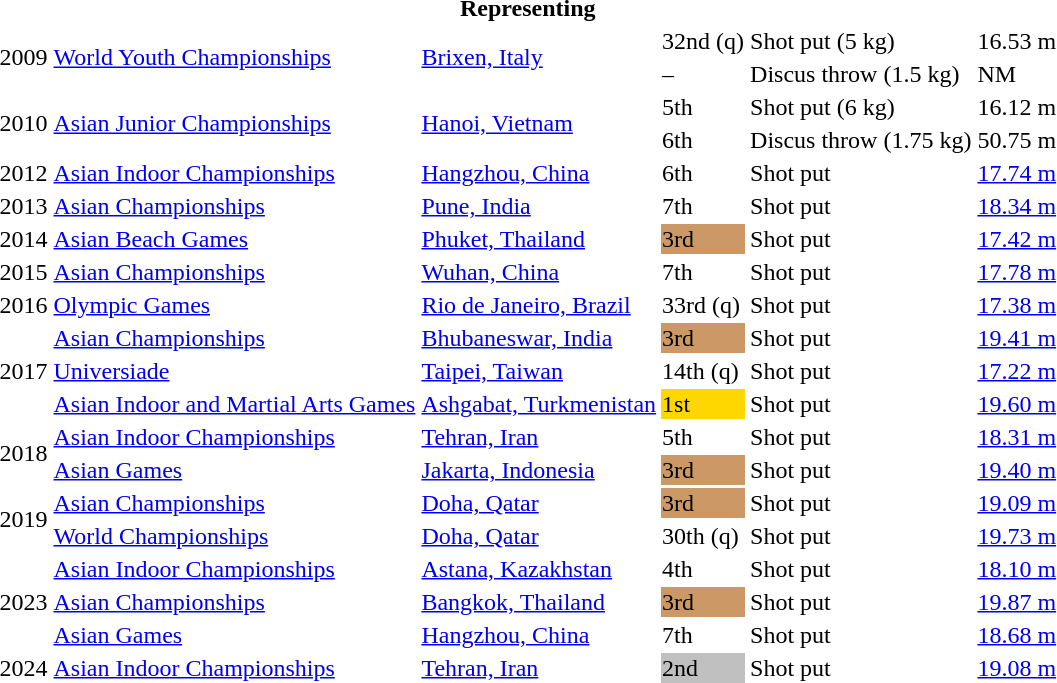<table>
<tr>
<th colspan="6">Representing </th>
</tr>
<tr>
<td rowspan=2>2009</td>
<td rowspan=2><a href='#'>World Youth Championships</a></td>
<td rowspan=2><a href='#'>Brixen, Italy</a></td>
<td>32nd (q)</td>
<td>Shot put (5 kg)</td>
<td>16.53 m</td>
</tr>
<tr>
<td>–</td>
<td>Discus throw (1.5 kg)</td>
<td>NM</td>
</tr>
<tr>
<td rowspan=2>2010</td>
<td rowspan=2><a href='#'>Asian Junior Championships</a></td>
<td rowspan=2><a href='#'>Hanoi, Vietnam</a></td>
<td>5th</td>
<td>Shot put (6 kg)</td>
<td>16.12 m</td>
</tr>
<tr>
<td>6th</td>
<td>Discus throw (1.75 kg)</td>
<td>50.75 m</td>
</tr>
<tr>
<td>2012</td>
<td><a href='#'>Asian Indoor Championships</a></td>
<td><a href='#'>Hangzhou, China</a></td>
<td>6th</td>
<td>Shot put</td>
<td><a href='#'>17.74 m</a></td>
</tr>
<tr>
<td>2013</td>
<td><a href='#'>Asian Championships</a></td>
<td><a href='#'>Pune, India</a></td>
<td>7th</td>
<td>Shot put</td>
<td><a href='#'>18.34 m</a></td>
</tr>
<tr>
<td>2014</td>
<td><a href='#'>Asian Beach Games</a></td>
<td><a href='#'>Phuket, Thailand</a></td>
<td bgcolor=cc9966>3rd</td>
<td>Shot put</td>
<td><a href='#'>17.42 m</a></td>
</tr>
<tr>
<td>2015</td>
<td><a href='#'>Asian Championships</a></td>
<td><a href='#'>Wuhan, China</a></td>
<td>7th</td>
<td>Shot put</td>
<td><a href='#'>17.78 m</a></td>
</tr>
<tr>
<td>2016</td>
<td><a href='#'>Olympic Games</a></td>
<td><a href='#'>Rio de Janeiro, Brazil</a></td>
<td>33rd (q)</td>
<td>Shot put</td>
<td><a href='#'>17.38 m</a></td>
</tr>
<tr>
<td rowspan=3>2017</td>
<td><a href='#'>Asian Championships</a></td>
<td><a href='#'>Bhubaneswar, India</a></td>
<td bgcolor=cc9966>3rd</td>
<td>Shot put</td>
<td><a href='#'>19.41 m</a></td>
</tr>
<tr>
<td><a href='#'>Universiade</a></td>
<td><a href='#'>Taipei, Taiwan</a></td>
<td>14th (q)</td>
<td>Shot put</td>
<td><a href='#'>17.22 m</a></td>
</tr>
<tr>
<td><a href='#'>Asian Indoor and Martial Arts Games</a></td>
<td><a href='#'>Ashgabat, Turkmenistan</a></td>
<td bgcolor=gold>1st</td>
<td>Shot put</td>
<td><a href='#'>19.60 m</a></td>
</tr>
<tr>
<td rowspan=2>2018</td>
<td><a href='#'>Asian Indoor Championships</a></td>
<td><a href='#'>Tehran, Iran</a></td>
<td>5th</td>
<td>Shot put</td>
<td><a href='#'>18.31 m</a></td>
</tr>
<tr>
<td><a href='#'>Asian Games</a></td>
<td><a href='#'>Jakarta, Indonesia</a></td>
<td bgcolor=cc9966>3rd</td>
<td>Shot put</td>
<td><a href='#'>19.40 m</a></td>
</tr>
<tr>
<td rowspan=2>2019</td>
<td><a href='#'>Asian Championships</a></td>
<td><a href='#'>Doha, Qatar</a></td>
<td bgcolor=cc9966>3rd</td>
<td>Shot put</td>
<td><a href='#'>19.09 m</a></td>
</tr>
<tr>
<td><a href='#'>World Championships</a></td>
<td><a href='#'>Doha, Qatar</a></td>
<td>30th (q)</td>
<td>Shot put</td>
<td><a href='#'>19.73 m</a></td>
</tr>
<tr>
<td rowspan=3>2023</td>
<td><a href='#'>Asian Indoor Championships</a></td>
<td><a href='#'>Astana, Kazakhstan</a></td>
<td>4th</td>
<td>Shot put</td>
<td><a href='#'>18.10 m</a></td>
</tr>
<tr>
<td><a href='#'>Asian  Championships</a></td>
<td><a href='#'>Bangkok, Thailand</a></td>
<td bgcolor=cc9966>3rd</td>
<td>Shot put</td>
<td><a href='#'>19.87 m</a></td>
</tr>
<tr>
<td><a href='#'>Asian Games</a></td>
<td><a href='#'>Hangzhou, China</a></td>
<td>7th</td>
<td>Shot put</td>
<td><a href='#'>18.68 m</a></td>
</tr>
<tr>
<td>2024</td>
<td><a href='#'>Asian Indoor Championships</a></td>
<td><a href='#'>Tehran, Iran</a></td>
<td bgcolor=silver>2nd</td>
<td>Shot put</td>
<td><a href='#'>19.08 m</a></td>
</tr>
</table>
